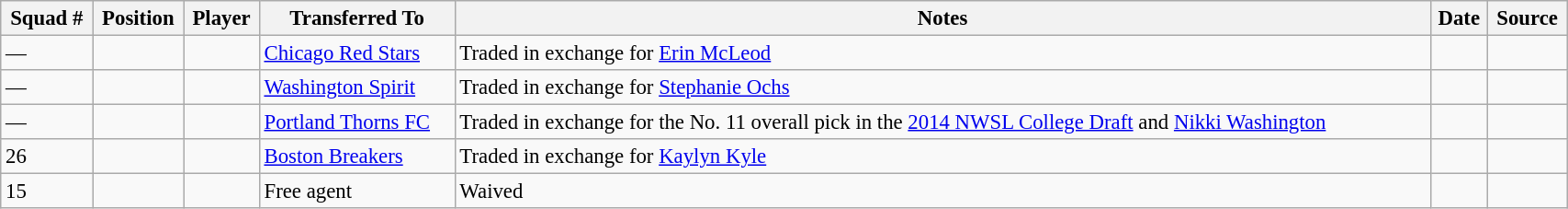<table class="wikitable sortable" style="width:90%; text-align:center; font-size:95%; text-align:left;">
<tr>
<th>Squad #</th>
<th>Position</th>
<th>Player</th>
<th>Transferred To</th>
<th>Notes</th>
<th>Date</th>
<th>Source</th>
</tr>
<tr>
<td>—</td>
<td></td>
<td></td>
<td> <a href='#'>Chicago Red Stars</a></td>
<td>Traded in exchange for <a href='#'>Erin McLeod</a></td>
<td></td>
<td></td>
</tr>
<tr>
<td>—</td>
<td></td>
<td></td>
<td> <a href='#'>Washington Spirit</a></td>
<td>Traded in exchange for <a href='#'>Stephanie Ochs</a></td>
<td></td>
<td></td>
</tr>
<tr>
<td>—</td>
<td></td>
<td></td>
<td> <a href='#'>Portland Thorns FC</a></td>
<td>Traded in exchange for the No. 11 overall pick in the <a href='#'>2014 NWSL College Draft</a> and <a href='#'>Nikki Washington</a></td>
<td></td>
<td></td>
</tr>
<tr>
<td>26</td>
<td></td>
<td></td>
<td> <a href='#'>Boston Breakers</a></td>
<td>Traded in exchange for <a href='#'>Kaylyn Kyle</a></td>
<td></td>
<td></td>
</tr>
<tr>
<td>15</td>
<td></td>
<td></td>
<td>Free agent</td>
<td>Waived</td>
<td></td>
<td></td>
</tr>
</table>
